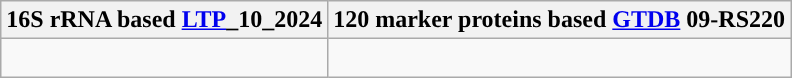<table class="wikitable">
<tr>
<th colspan=1>16S rRNA based <a href='#'>LTP</a>_10_2024</th>
<th colspan=1>120 marker proteins based <a href='#'>GTDB</a> 09-RS220</th>
</tr>
<tr>
<td style="vertical-align:top"><br></td>
<td><br>
</td>
</tr>
</table>
